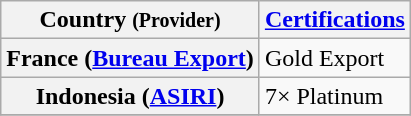<table class="wikitable plainrowheaders">
<tr>
<th scope="col">Country <small>(Provider)</small></th>
<th scope="col"><a href='#'>Certifications</a></th>
</tr>
<tr>
<th scope="row">France (<a href='#'>Bureau Export</a>)</th>
<td>Gold Export</td>
</tr>
<tr>
<th scope="row">Indonesia (<a href='#'>ASIRI</a>)</th>
<td>7× Platinum</td>
</tr>
<tr>
</tr>
</table>
